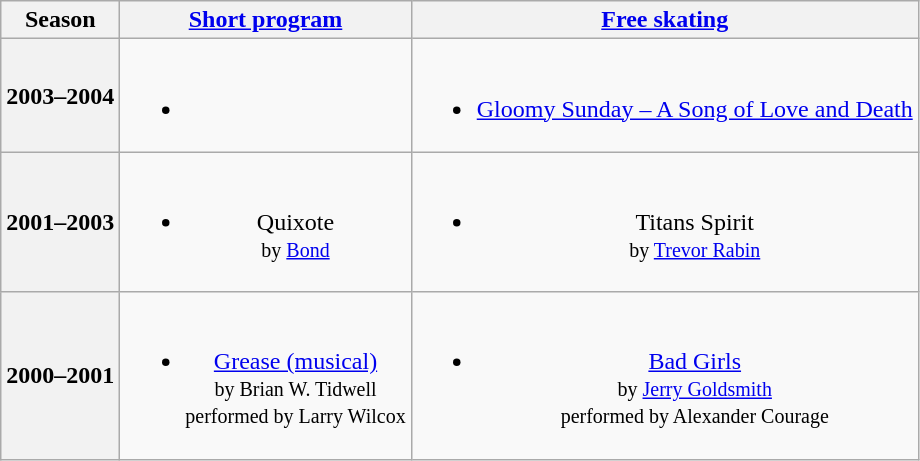<table class=wikitable style=text-align:center>
<tr>
<th>Season</th>
<th><a href='#'>Short program</a></th>
<th><a href='#'>Free skating</a></th>
</tr>
<tr>
<th>2003–2004 <br> </th>
<td><br><ul><li></li></ul></td>
<td><br><ul><li><a href='#'>Gloomy Sunday – A Song of Love and Death</a></li></ul></td>
</tr>
<tr>
<th>2001–2003 <br> </th>
<td><br><ul><li>Quixote <br><small> by <a href='#'>Bond</a> </small></li></ul></td>
<td><br><ul><li>Titans Spirit <br><small> by <a href='#'>Trevor Rabin</a> </small></li></ul></td>
</tr>
<tr>
<th>2000–2001 <br> </th>
<td><br><ul><li><a href='#'>Grease (musical)</a> <br><small> by Brian W. Tidwell <br> performed by Larry Wilcox </small></li></ul></td>
<td><br><ul><li><a href='#'>Bad Girls</a> <br><small> by <a href='#'>Jerry Goldsmith</a> <br> performed by Alexander Courage </small></li></ul></td>
</tr>
</table>
